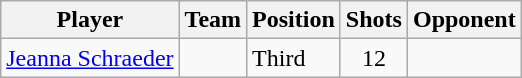<table class="wikitable sortable">
<tr>
<th>Player</th>
<th>Team</th>
<th>Position</th>
<th>Shots</th>
<th>Opponent</th>
</tr>
<tr>
<td><a href='#'>Jeanna Schraeder</a></td>
<td></td>
<td data-sort-value="3">Third</td>
<td style="text-align:center;">12</td>
<td></td>
</tr>
</table>
